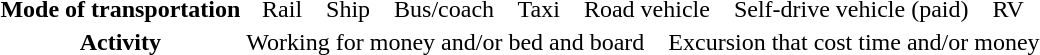<table class="toccolours" style="margin:auto; text-align:center">
<tr>
<th>Mode of transportation</th>
<td> Rail    Ship    Bus/coach    Taxi    Road vehicle     Self-drive vehicle (paid)     RV</td>
</tr>
<tr>
<th>Activity</th>
<td> Working for money and/or bed and board    Excursion that cost time and/or money</td>
</tr>
<tr>
</tr>
</table>
